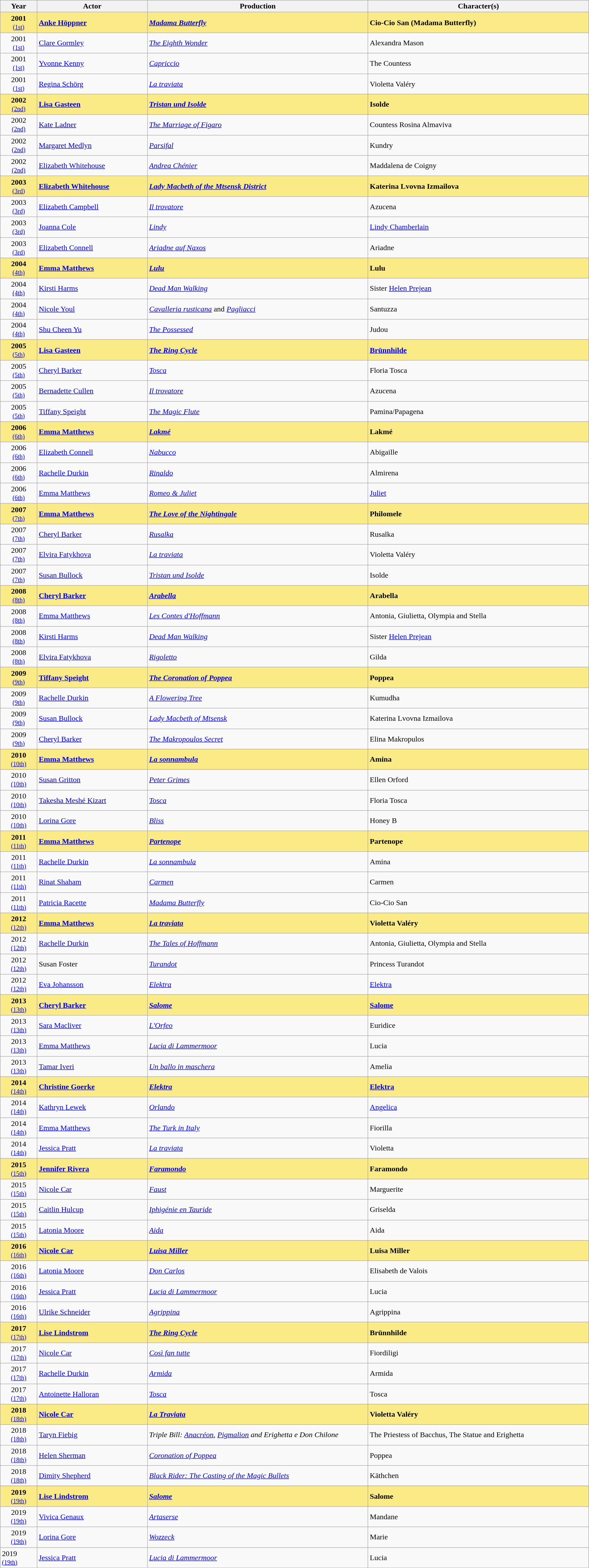<table class="sortable wikitable">
<tr>
<th width="5%">Year</th>
<th width="15%">Actor</th>
<th width="30%">Production</th>
<th width="30%">Character(s)</th>
</tr>
<tr style="background:#FAEB86">
<td align="center"><strong>2001</strong><br><small><a href='#'>(1st)</a></small></td>
<td><strong><a href='#'>Anke Höppner</a></strong></td>
<td><strong><em><a href='#'>Madama Butterfly</a></em></strong></td>
<td><strong>Cio-Cio San (Madama Butterfly)</strong></td>
</tr>
<tr>
<td align="center">2001<br><small><a href='#'>(1st)</a></small></td>
<td><a href='#'>Clare Gormley</a></td>
<td><em><a href='#'>The Eighth Wonder</a></em></td>
<td>Alexandra Mason</td>
</tr>
<tr>
<td align="center">2001<br><small><a href='#'>(1st)</a></small></td>
<td><a href='#'>Yvonne Kenny</a></td>
<td><em><a href='#'>Capriccio</a></em></td>
<td>The Countess</td>
</tr>
<tr>
<td align="center">2001<br><small><a href='#'>(1st)</a></small></td>
<td><a href='#'>Regina Schörg</a></td>
<td><em><a href='#'>La traviata</a></em></td>
<td>Violetta Valéry</td>
</tr>
<tr style="background:#FAEB86">
<td align="center"><strong>2002</strong><br><small><a href='#'>(2nd)</a></small></td>
<td><strong><a href='#'>Lisa Gasteen</a></strong></td>
<td><strong><em><a href='#'>Tristan und Isolde</a></em></strong></td>
<td><strong>Isolde</strong></td>
</tr>
<tr>
<td align="center">2002<br><small><a href='#'>(2nd)</a></small></td>
<td><a href='#'>Kate Ladner</a></td>
<td><em><a href='#'>The Marriage of Figaro</a></em></td>
<td>Countess Rosina Almaviva</td>
</tr>
<tr>
<td align="center">2002<br><small><a href='#'>(2nd)</a></small></td>
<td><a href='#'>Margaret Medlyn</a></td>
<td><em><a href='#'>Parsifal</a></em></td>
<td>Kundry</td>
</tr>
<tr>
<td align="center">2002<br><small><a href='#'>(2nd)</a></small></td>
<td><a href='#'>Elizabeth Whitehouse</a></td>
<td><em><a href='#'>Andrea Chénier</a></em></td>
<td>Maddalena de Coigny</td>
</tr>
<tr style="background:#FAEB86">
<td align="center"><strong>2003</strong><br><small><a href='#'>(3rd)</a></small></td>
<td><strong><a href='#'>Elizabeth Whitehouse</a></strong></td>
<td><strong><em><a href='#'>Lady Macbeth of the Mtsensk District</a></em></strong></td>
<td><strong>Katerina Lvovna Izmailova</strong></td>
</tr>
<tr>
<td align="center">2003<br><small><a href='#'>(3rd)</a></small></td>
<td><a href='#'>Elizabeth Campbell</a></td>
<td><em><a href='#'>Il trovatore</a></em></td>
<td>Azucena</td>
</tr>
<tr>
<td align="center">2003<br><small><a href='#'>(3rd)</a></small></td>
<td><a href='#'>Joanna Cole</a></td>
<td><em><a href='#'>Lindy</a></em></td>
<td><a href='#'>Lindy Chamberlain</a></td>
</tr>
<tr>
<td align="center">2003<br><small><a href='#'>(3rd)</a></small></td>
<td><a href='#'>Elizabeth Connell</a></td>
<td><em><a href='#'>Ariadne auf Naxos</a></em></td>
<td>Ariadne</td>
</tr>
<tr style="background:#FAEB86">
<td align="center"><strong>2004</strong><br><small><a href='#'>(4th)</a></small></td>
<td><strong><a href='#'>Emma Matthews</a></strong></td>
<td><strong><em><a href='#'>Lulu</a></em></strong></td>
<td><strong>Lulu</strong></td>
</tr>
<tr>
<td align="center">2004<br><small><a href='#'>(4th)</a></small></td>
<td><a href='#'>Kirsti Harms</a></td>
<td><em><a href='#'>Dead Man Walking</a></em></td>
<td>Sister <a href='#'>Helen Prejean</a></td>
</tr>
<tr>
<td align="center">2004<br><small><a href='#'>(4th)</a></small></td>
<td><a href='#'>Nicole Youl</a></td>
<td><em><a href='#'>Cavalleria rusticana</a></em> and <em><a href='#'>Pagliacci</a></em></td>
<td>Santuzza</td>
</tr>
<tr>
<td align="center">2004<br><small><a href='#'>(4th)</a></small></td>
<td><a href='#'>Shu Cheen Yu</a></td>
<td><em><a href='#'>The Possessed</a></em></td>
<td>Judou</td>
</tr>
<tr style="background:#FAEB86">
<td align="center"><strong>2005</strong><br><small><a href='#'>(5th)</a></small></td>
<td><strong><a href='#'>Lisa Gasteen</a></strong></td>
<td><strong><em><a href='#'>The Ring Cycle</a></em></strong></td>
<td><strong><a href='#'>Brünnhilde</a></strong></td>
</tr>
<tr>
<td align="center">2005<br><small><a href='#'>(5th)</a></small></td>
<td><a href='#'>Cheryl Barker</a></td>
<td><em><a href='#'>Tosca</a></em></td>
<td>Floria Tosca</td>
</tr>
<tr>
<td align="center">2005<br><small><a href='#'>(5th)</a></small></td>
<td><a href='#'>Bernadette Cullen</a></td>
<td><em><a href='#'>Il trovatore</a></em></td>
<td>Azucena</td>
</tr>
<tr>
<td align="center">2005<br><small><a href='#'>(5th)</a></small></td>
<td><a href='#'>Tiffany Speight</a></td>
<td><em><a href='#'>The Magic Flute</a></em></td>
<td>Pamina/Papagena</td>
</tr>
<tr style="background:#FAEB86">
<td align="center"><strong>2006</strong><br><small><a href='#'>(6th)</a></small></td>
<td><strong><a href='#'>Emma Matthews</a></strong></td>
<td><strong><em><a href='#'>Lakmé</a></em></strong></td>
<td><strong>Lakmé</strong></td>
</tr>
<tr>
<td align="center">2006<br><small><a href='#'>(6th)</a></small></td>
<td><a href='#'>Elizabeth Connell</a></td>
<td><em><a href='#'>Nabucco</a></em></td>
<td>Abigaille</td>
</tr>
<tr>
<td align="center">2006<br><small><a href='#'>(6th)</a></small></td>
<td><a href='#'>Rachelle Durkin</a></td>
<td><em><a href='#'>Rinaldo</a></em></td>
<td>Almirena</td>
</tr>
<tr>
<td align="center">2006<br><small><a href='#'>(6th)</a></small></td>
<td><a href='#'>Emma Matthews</a></td>
<td><em><a href='#'>Romeo & Juliet</a></em></td>
<td><a href='#'>Juliet</a></td>
</tr>
<tr style="background:#FAEB86">
<td align="center"><strong>2007</strong><br><small><a href='#'>(7th)</a></small></td>
<td><strong><a href='#'>Emma Matthews</a></strong></td>
<td><strong><em><a href='#'>The Love of the Nightingale</a></em></strong></td>
<td><strong>Philomele</strong></td>
</tr>
<tr>
<td align="center">2007<br><small><a href='#'>(7th)</a></small></td>
<td><a href='#'>Cheryl Barker</a></td>
<td><em><a href='#'>Rusalka</a></em></td>
<td>Rusalka</td>
</tr>
<tr>
<td align="center">2007<br><small><a href='#'>(7th)</a></small></td>
<td><a href='#'>Elvira Fatykhova</a></td>
<td><em><a href='#'>La traviata</a></em></td>
<td>Violetta Valéry</td>
</tr>
<tr>
<td align="center">2007<br><small><a href='#'>(7th)</a></small></td>
<td><a href='#'>Susan Bullock</a></td>
<td><em><a href='#'>Tristan und Isolde</a></em></td>
<td>Isolde</td>
</tr>
<tr style="background:#FAEB86">
<td align="center"><strong>2008</strong><br><small><a href='#'>(8th)</a></small></td>
<td><strong><a href='#'>Cheryl Barker</a></strong></td>
<td><strong><em><a href='#'>Arabella</a></em></strong></td>
<td><strong>Arabella</strong></td>
</tr>
<tr>
<td align="center">2008<br><small><a href='#'>(8th)</a></small></td>
<td><a href='#'>Emma Matthews</a></td>
<td><em><a href='#'>Les Contes d'Hoffmann</a></em></td>
<td>Antonia, Giulietta, Olympia and Stella</td>
</tr>
<tr>
<td align="center">2008<br><small><a href='#'>(8th)</a></small></td>
<td><a href='#'>Kirsti Harms</a></td>
<td><em><a href='#'>Dead Man Walking</a></em></td>
<td>Sister <a href='#'>Helen Prejean</a></td>
</tr>
<tr>
<td align="center">2008<br><small><a href='#'>(8th)</a></small></td>
<td><a href='#'>Elvira Fatykhova</a></td>
<td><em><a href='#'>Rigoletto</a></em></td>
<td>Gilda</td>
</tr>
<tr style="background:#FAEB86">
<td align="center"><strong>2009</strong><br><small><a href='#'>(9th)</a></small></td>
<td><strong><a href='#'>Tiffany Speight</a></strong></td>
<td><strong><em><a href='#'>The Coronation of Poppea</a></em></strong></td>
<td><strong>Poppea</strong></td>
</tr>
<tr>
<td align="center">2009<br><small><a href='#'>(9th)</a></small></td>
<td><a href='#'>Rachelle Durkin</a></td>
<td><em><a href='#'>A Flowering Tree</a></em></td>
<td>Kumudha</td>
</tr>
<tr>
<td align="center">2009<br><small><a href='#'>(9th)</a></small></td>
<td><a href='#'>Susan Bullock</a></td>
<td><em><a href='#'>Lady Macbeth of Mtsensk</a></em></td>
<td>Katerina Lvovna Izmailova</td>
</tr>
<tr>
<td align="center">2009<br><small><a href='#'>(9th)</a></small></td>
<td><a href='#'>Cheryl Barker</a></td>
<td><em><a href='#'>The Makropoulos Secret</a></em></td>
<td>Elina Makropulos</td>
</tr>
<tr style="background:#FAEB86">
<td align="center"><strong>2010</strong><br><small><a href='#'>(10th)</a></small></td>
<td><strong><a href='#'>Emma Matthews</a></strong></td>
<td><strong><em><a href='#'>La sonnambula</a></em></strong></td>
<td><strong>Amina</strong></td>
</tr>
<tr>
<td align="center">2010<br><small><a href='#'>(10th)</a></small></td>
<td><a href='#'>Susan Gritton</a></td>
<td><em><a href='#'>Peter Grimes</a></em></td>
<td>Ellen Orford</td>
</tr>
<tr>
<td align="center">2010<br><small><a href='#'>(10th)</a></small></td>
<td><a href='#'>Takesha Meshé Kizart</a></td>
<td><em><a href='#'>Tosca</a></em></td>
<td>Floria Tosca</td>
</tr>
<tr>
<td align="center">2010<br><small><a href='#'>(10th)</a></small></td>
<td><a href='#'>Lorina Gore</a></td>
<td><em><a href='#'>Bliss</a></em></td>
<td>Honey B</td>
</tr>
<tr style="background:#FAEB86">
<td align="center"><strong>2011</strong><br><small><a href='#'>(11th)</a></small></td>
<td><strong><a href='#'>Emma Matthews</a></strong></td>
<td><strong><em><a href='#'>Partenope</a></em></strong></td>
<td><strong>Partenope</strong></td>
</tr>
<tr>
<td align="center">2011<br><small><a href='#'>(11th)</a></small></td>
<td><a href='#'>Rachelle Durkin</a></td>
<td><em><a href='#'>La sonnambula</a></em></td>
<td>Amina</td>
</tr>
<tr>
<td align="center">2011<br><small><a href='#'>(11th)</a></small></td>
<td><a href='#'>Rinat Shaham</a></td>
<td><em><a href='#'>Carmen</a></em></td>
<td>Carmen</td>
</tr>
<tr>
<td align="center">2011<br><small><a href='#'>(11th)</a></small></td>
<td><a href='#'>Patricia Racette</a></td>
<td><em><a href='#'>Madama Butterfly</a></em></td>
<td>Cio-Cio San</td>
</tr>
<tr style="background:#FAEB86">
<td align="center"><strong>2012</strong><br><small><a href='#'>(12th)</a></small></td>
<td><strong><a href='#'>Emma Matthews</a></strong></td>
<td><strong><em><a href='#'>La traviata</a></em></strong></td>
<td><strong>Violetta Valéry</strong></td>
</tr>
<tr>
<td align="center">2012<br><small><a href='#'>(12th)</a></small></td>
<td><a href='#'>Rachelle Durkin</a></td>
<td><em><a href='#'>The Tales of Hoffmann</a></em></td>
<td>Antonia, Giulietta, Olympia and Stella</td>
</tr>
<tr>
<td align="center">2012<br><small><a href='#'>(12th)</a></small></td>
<td>Susan Foster</td>
<td><em><a href='#'>Turandot</a></em></td>
<td>Princess Turandot</td>
</tr>
<tr>
<td align="center">2012<br><small><a href='#'>(12th)</a></small></td>
<td><a href='#'>Eva Johansson</a></td>
<td><em><a href='#'>Elektra</a></em></td>
<td><a href='#'>Elektra</a></td>
</tr>
<tr style="background:#FAEB86">
<td align="center"><strong>2013</strong><br><small><a href='#'>(13th)</a></small></td>
<td><strong><a href='#'>Cheryl Barker</a></strong></td>
<td><strong><em><a href='#'>Salome</a></em></strong></td>
<td><strong><a href='#'>Salome</a></strong></td>
</tr>
<tr>
<td align="center">2013<br><small><a href='#'>(13th)</a></small></td>
<td><a href='#'>Sara Macliver</a></td>
<td><em><a href='#'>L'Orfeo</a></em></td>
<td>Euridice</td>
</tr>
<tr>
<td align="center">2013<br><small><a href='#'>(13th)</a></small></td>
<td><a href='#'>Emma Matthews</a></td>
<td><em><a href='#'>Lucia di Lammermoor</a></em></td>
<td>Lucia</td>
</tr>
<tr>
<td align="center">2013<br><small><a href='#'>(13th)</a></small></td>
<td><a href='#'>Tamar Iveri</a></td>
<td><em><a href='#'>Un ballo in maschera</a></em></td>
<td>Amelia</td>
</tr>
<tr style="background:#FAEB86">
<td align="center"><strong>2014</strong><br><small><a href='#'>(14th)</a></small></td>
<td><strong><a href='#'>Christine Goerke</a></strong></td>
<td><strong><em><a href='#'>Elektra</a></em></strong></td>
<td><strong><a href='#'>Elektra</a></strong></td>
</tr>
<tr>
<td align="center">2014<br><small><a href='#'>(14th)</a></small></td>
<td><a href='#'>Kathryn Lewek</a></td>
<td><em><a href='#'>Orlando</a></em></td>
<td><a href='#'>Angelica</a></td>
</tr>
<tr>
<td align="center">2014<br><small><a href='#'>(14th)</a></small></td>
<td><a href='#'>Emma Matthews</a></td>
<td><em><a href='#'>The Turk in Italy</a></em></td>
<td>Fiorilla</td>
</tr>
<tr>
<td align="center">2014<br><small><a href='#'>(14th)</a></small></td>
<td><a href='#'>Jessica Pratt</a></td>
<td><em><a href='#'>La traviata</a></em></td>
<td>Violetta</td>
</tr>
<tr style="background:#FAEB86">
<td align="center"><strong>2015</strong><br><small><a href='#'>(15th)</a></small></td>
<td><strong><a href='#'>Jennifer Rivera</a></strong></td>
<td><strong><em><a href='#'>Faramondo</a></em></strong></td>
<td><strong>Faramondo</strong></td>
</tr>
<tr>
<td align="center">2015<br><small><a href='#'>(15th)</a></small></td>
<td><a href='#'>Nicole Car</a></td>
<td><em><a href='#'>Faust</a></em></td>
<td>Marguerite</td>
</tr>
<tr>
<td align="center">2015<br><small><a href='#'>(15th)</a></small></td>
<td><a href='#'>Caitlin Hulcup</a></td>
<td><em><a href='#'>Iphigénie en Tauride</a></em></td>
<td>Griselda</td>
</tr>
<tr>
<td align="center">2015<br><small><a href='#'>(15th)</a></small></td>
<td><a href='#'>Latonia Moore</a></td>
<td><em><a href='#'>Aida</a></em></td>
<td>Aida</td>
</tr>
<tr style="background:#FAEB86">
<td align="center"><strong>2016</strong><br><small><a href='#'>(16th)</a></small></td>
<td><strong><a href='#'>Nicole Car</a></strong></td>
<td><strong><em><a href='#'>Luisa Miller</a></em></strong></td>
<td><strong>Luisa Miller</strong></td>
</tr>
<tr>
<td align="center">2016<br><small><a href='#'>(16th)</a></small></td>
<td><a href='#'>Latonia Moore</a></td>
<td><em><a href='#'>Don Carlos</a></em></td>
<td>Elisabeth de Valois</td>
</tr>
<tr>
<td align="center">2016<br><small><a href='#'>(16th)</a></small></td>
<td><a href='#'>Jessica Pratt</a></td>
<td><em><a href='#'>Lucia di Lammermoor</a></em></td>
<td>Lucia</td>
</tr>
<tr>
<td align="center">2016<br><small><a href='#'>(16th)</a></small></td>
<td><a href='#'>Ulrike Schneider</a></td>
<td><em><a href='#'>Agrippina</a></em></td>
<td>Agrippina</td>
</tr>
<tr style="background:#FAEB86">
<td align="center"><strong>2017</strong><br><small><a href='#'>(17th)</a></small></td>
<td><strong><a href='#'>Lise Lindstrom</a></strong></td>
<td><strong><em><a href='#'>The Ring Cycle</a></em></strong></td>
<td><strong>Brünnhilde</strong></td>
</tr>
<tr>
<td align="center">2017<br><small><a href='#'>(17th)</a></small></td>
<td><a href='#'>Nicole Car</a></td>
<td><em><a href='#'>Così fan tutte</a></em></td>
<td>Fiordiligi</td>
</tr>
<tr>
<td align="center">2017<br><small><a href='#'>(17th)</a></small></td>
<td><a href='#'>Rachelle Durkin</a></td>
<td><em><a href='#'>Armida</a></em></td>
<td>Armida</td>
</tr>
<tr>
<td align="center">2017<br><small><a href='#'>(17th)</a></small></td>
<td><a href='#'>Antoinette Halloran</a></td>
<td><em><a href='#'>Tosca</a></em></td>
<td>Tosca</td>
</tr>
<tr style="background:#FAEB86">
<td align="center"><strong>2018</strong><br><small><a href='#'>(18th)</a></small></td>
<td><strong><a href='#'>Nicole Car</a></strong></td>
<td><strong><em><a href='#'>La Traviata</a></em></strong></td>
<td><strong>Violetta Valéry</strong></td>
</tr>
<tr>
<td align="center">2018<br><small><a href='#'>(18th)</a></small></td>
<td><a href='#'>Taryn Fiebig</a></td>
<td><em>Triple Bill: <a href='#'>Anacréon</a>, <a href='#'>Pigmalion</a> and Erighetta e Don Chilone</em></td>
<td>The Priestess of Bacchus, The Statue and Erighetta</td>
</tr>
<tr>
<td align="center">2018<br><small><a href='#'>(18th)</a></small></td>
<td><a href='#'>Helen Sherman</a></td>
<td><em><a href='#'>Coronation of Poppea</a></em></td>
<td>Poppea</td>
</tr>
<tr>
<td align="center">2018<br><small><a href='#'>(18th)</a></small></td>
<td><a href='#'>Dimity Shepherd</a></td>
<td><em><a href='#'>Black Rider: The Casting of the Magic Bullets</a></em></td>
<td>Käthchen</td>
</tr>
<tr>
</tr>
<tr style="background:#FAEB86">
<td align="center"><strong>2019</strong><br><small><a href='#'>(19th)</a></small></td>
<td><strong><a href='#'>Lise Lindstrom</a></strong></td>
<td><strong><em><a href='#'>Salome</a></em></strong></td>
<td><strong>Salome</strong></td>
</tr>
<tr>
<td align="center">2019<br><small><a href='#'>(19th)</a></small></td>
<td><a href='#'>Vivica Genaux</a></td>
<td><em><a href='#'>Artaserse</a></em></td>
<td>Mandane</td>
</tr>
<tr>
<td align="center">2019<br><small><a href='#'>(19th)</a></small></td>
<td><a href='#'>Lorina Gore</a></td>
<td><em><a href='#'>Wozzeck</a></em></td>
<td>Marie</td>
</tr>
<tr>
<td>2019<br><small><a href='#'>(19th)</a></small></td>
<td><a href='#'>Jessica Pratt</a></td>
<td><em><a href='#'>Lucia di Lammermoor</a></em></td>
<td>Lucia</td>
</tr>
</table>
